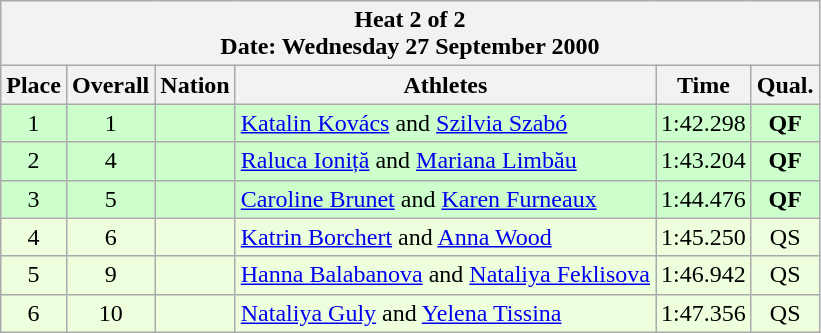<table class="wikitable sortable">
<tr>
<th colspan=6>Heat 2 of 2 <br> Date: Wednesday 27 September 2000</th>
</tr>
<tr>
<th rowspan=1>Place</th>
<th rowspan=1>Overall</th>
<th rowspan=1>Nation</th>
<th rowspan=1>Athletes</th>
<th rowspan=1>Time</th>
<th rowspan=1>Qual.</th>
</tr>
<tr bgcolor="ccffcc">
<td align="center">1</td>
<td align="center">1</td>
<td align="left"></td>
<td align="left"><a href='#'>Katalin Kovács</a> and <a href='#'>Szilvia Szabó</a></td>
<td align="center">1:42.298</td>
<td align="center"><strong>QF</strong></td>
</tr>
<tr bgcolor="ccffcc">
<td align="center">2</td>
<td align="center">4</td>
<td align="left"></td>
<td align="left"><a href='#'>Raluca Ioniță</a> and <a href='#'>Mariana Limbău</a></td>
<td align="center">1:43.204</td>
<td align="center"><strong>QF</strong></td>
</tr>
<tr bgcolor="ccffcc">
<td align="center">3</td>
<td align="center">5</td>
<td align="left"></td>
<td align="left"><a href='#'>Caroline Brunet</a> and <a href='#'>Karen Furneaux</a></td>
<td align="center">1:44.476</td>
<td align="center"><strong>QF</strong></td>
</tr>
<tr bgcolor="eeffdd">
<td align="center">4</td>
<td align="center">6</td>
<td align="left"></td>
<td align="left"><a href='#'>Katrin Borchert</a> and <a href='#'>Anna Wood</a></td>
<td align="center">1:45.250</td>
<td align="center">QS</td>
</tr>
<tr bgcolor="eeffdd">
<td align="center">5</td>
<td align="center">9</td>
<td align="left"></td>
<td align="left"><a href='#'>Hanna Balabanova</a> and <a href='#'>Nataliya Feklisova</a></td>
<td align="center">1:46.942</td>
<td align="center">QS</td>
</tr>
<tr bgcolor="eeffdd">
<td align="center">6</td>
<td align="center">10</td>
<td align="left"></td>
<td align="left"><a href='#'>Nataliya Guly</a> and <a href='#'>Yelena Tissina</a></td>
<td align="center">1:47.356</td>
<td align="center">QS</td>
</tr>
</table>
